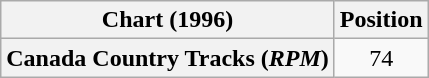<table class="wikitable plainrowheaders" style="text-align:center">
<tr>
<th>Chart (1996)</th>
<th>Position</th>
</tr>
<tr>
<th scope="row">Canada Country Tracks (<em>RPM</em>)</th>
<td>74</td>
</tr>
</table>
